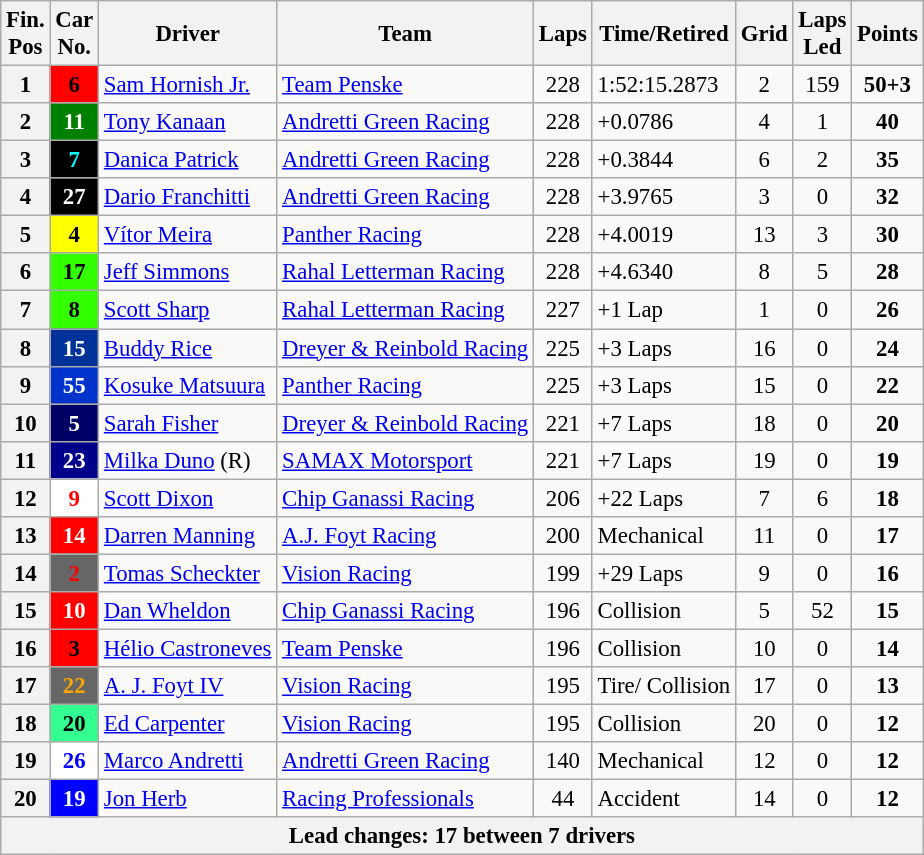<table class="wikitable" style="font-size:95%;">
<tr>
<th>Fin.<br>Pos</th>
<th>Car<br>No.</th>
<th>Driver</th>
<th>Team</th>
<th>Laps</th>
<th>Time/Retired</th>
<th>Grid</th>
<th>Laps<br>Led</th>
<th>Points</th>
</tr>
<tr>
<th>1</th>
<td align=center style="background:#ff0000; color:Black;" align=center><strong>6</strong></td>
<td> <a href='#'>Sam Hornish Jr.</a></td>
<td><a href='#'>Team Penske</a></td>
<td align=center>228</td>
<td align=left>1:52:15.2873</td>
<td align=center>2</td>
<td align=center>159</td>
<td align=center><strong>50+3</strong></td>
</tr>
<tr>
<th>2</th>
<td align=center style="background:green; color:white;" align=center><strong>11</strong></td>
<td> <a href='#'>Tony Kanaan</a></td>
<td><a href='#'>Andretti Green Racing</a></td>
<td align=center>228</td>
<td align=left>+0.0786</td>
<td align=center>4</td>
<td align=center>1</td>
<td align=center><strong>40</strong></td>
</tr>
<tr>
<th>3</th>
<td align=center style="background:#000000; color:aqua;" align=center><strong>7</strong></td>
<td> <a href='#'>Danica Patrick</a></td>
<td><a href='#'>Andretti Green Racing</a></td>
<td align=center>228</td>
<td align=left>+0.3844</td>
<td align=center>6</td>
<td align=center>2</td>
<td align=center><strong>35</strong></td>
</tr>
<tr>
<th>4</th>
<td align=center style="background:#000000; color:white;" align=center><strong>27</strong></td>
<td> <a href='#'>Dario Franchitti</a></td>
<td><a href='#'>Andretti Green Racing</a></td>
<td align=center>228</td>
<td align=left>+3.9765</td>
<td align=center>3</td>
<td align=center>0</td>
<td align=center><strong>32</strong></td>
</tr>
<tr>
<th>5</th>
<td align=center style="background:#ffff00; color:Black;" align=center><strong>4</strong></td>
<td> <a href='#'>Vítor Meira</a></td>
<td><a href='#'>Panther Racing</a></td>
<td align=center>228</td>
<td align=left>+4.0019</td>
<td align=center>13</td>
<td align=center>3</td>
<td align=center><strong>30</strong></td>
</tr>
<tr>
<th>6</th>
<td align=center style="background:#33ff00; color:Black;" align=center><strong>17</strong></td>
<td> <a href='#'>Jeff Simmons</a></td>
<td><a href='#'>Rahal Letterman Racing</a></td>
<td align=center>228</td>
<td align=left>+4.6340</td>
<td align=center>8</td>
<td align=center>5</td>
<td align=center><strong>28</strong></td>
</tr>
<tr>
<th>7</th>
<td align=center style="background:#33ff00; color:Black;" align=center><strong>8</strong></td>
<td> <a href='#'>Scott Sharp</a></td>
<td><a href='#'>Rahal Letterman Racing</a></td>
<td align=center>227</td>
<td align=left>+1 Lap</td>
<td align=center>1</td>
<td align=center>0</td>
<td align=center><strong>26</strong></td>
</tr>
<tr>
<th>8</th>
<td align=center style="background:#003399; color:White;" align=center><strong>15</strong></td>
<td> <a href='#'>Buddy Rice</a></td>
<td><a href='#'>Dreyer & Reinbold Racing</a></td>
<td align=center>225</td>
<td align=left>+3 Laps</td>
<td align=center>16</td>
<td align=center>0</td>
<td align=center><strong>24</strong></td>
</tr>
<tr>
<th>9</th>
<td align=center style="background:#0033cc; color:White;" align=center><strong>55</strong></td>
<td> <a href='#'>Kosuke Matsuura</a></td>
<td><a href='#'>Panther Racing</a></td>
<td align=center>225</td>
<td align=left>+3 Laps</td>
<td align=center>15</td>
<td align=center>0</td>
<td align=center><strong>22</strong></td>
</tr>
<tr>
<th>10</th>
<td align=center style="background:#000066; color:White;" align=center><strong>5</strong></td>
<td> <a href='#'>Sarah Fisher</a></td>
<td><a href='#'>Dreyer & Reinbold Racing</a></td>
<td align=center>221</td>
<td align=left>+7 Laps</td>
<td align=center>18</td>
<td align=center>0</td>
<td align=center><strong>20</strong></td>
</tr>
<tr>
<th>11</th>
<td align=center style="background:#00008B; color:White;" align=center><strong>23</strong></td>
<td> <a href='#'>Milka Duno</a> (R)</td>
<td><a href='#'>SAMAX Motorsport</a></td>
<td align=center>221</td>
<td align=left>+7 Laps</td>
<td align=center>19</td>
<td align=center>0</td>
<td align=center><strong>19</strong></td>
</tr>
<tr>
<th>12</th>
<td align=center style="background:white; color:red;" align=center><strong>9</strong></td>
<td> <a href='#'>Scott Dixon</a></td>
<td><a href='#'>Chip Ganassi Racing</a></td>
<td align=center>206</td>
<td align=left>+22 Laps</td>
<td align=center>7</td>
<td align=center>6</td>
<td align=center><strong>18</strong></td>
</tr>
<tr>
<th>13</th>
<td align=center style="background:red; color:White;" align=center><strong>14</strong></td>
<td> <a href='#'>Darren Manning</a></td>
<td><a href='#'>A.J. Foyt Racing</a></td>
<td align=center>200</td>
<td align=left>Mechanical</td>
<td align=center>11</td>
<td align=center>0</td>
<td align=center><strong>17</strong></td>
</tr>
<tr>
<th>14</th>
<td align=center style="background:#666666; color:Red;"  align=center><strong>2</strong></td>
<td> <a href='#'>Tomas Scheckter</a></td>
<td><a href='#'>Vision Racing</a></td>
<td align=center>199</td>
<td align=left>+29 Laps</td>
<td align=center>9</td>
<td align=center>0</td>
<td align=center><strong>16</strong></td>
</tr>
<tr>
<th>15</th>
<td align=center style="background:red; color:white;" align=center><strong>10</strong></td>
<td> <a href='#'>Dan Wheldon</a></td>
<td><a href='#'>Chip Ganassi Racing</a></td>
<td align=center>196</td>
<td align=left>Collision</td>
<td align=center>5</td>
<td align=center>52</td>
<td align=center><strong>15</strong></td>
</tr>
<tr>
<th>16</th>
<td align=center style="background:#ff0000; color:Black;" align=center><strong>3</strong></td>
<td> <a href='#'>Hélio Castroneves</a></td>
<td><a href='#'>Team Penske</a></td>
<td align=center>196</td>
<td align=left>Collision</td>
<td align=center>10</td>
<td align=center>0</td>
<td align=center><strong>14</strong></td>
</tr>
<tr>
<th>17</th>
<td align=center style="background:#666666; color:Orange;" align=center><strong>22</strong></td>
<td> <a href='#'>A. J. Foyt IV</a></td>
<td><a href='#'>Vision Racing</a></td>
<td align=center>195</td>
<td align=left>Tire/ Collision</td>
<td align=center>17</td>
<td align=center>0</td>
<td align=center><strong>13</strong></td>
</tr>
<tr>
<th>18</th>
<td style="background:#33ff90; color:Black;" align=center><strong>20</strong></td>
<td> <a href='#'>Ed Carpenter</a></td>
<td><a href='#'>Vision Racing</a></td>
<td align=center>195</td>
<td align=left>Collision</td>
<td align=center>20</td>
<td align=center>0</td>
<td align=center><strong>12</strong></td>
</tr>
<tr>
<th>19</th>
<td align=center style="background:white; color:blue;"  align=center><strong>26</strong></td>
<td> <a href='#'>Marco Andretti</a></td>
<td><a href='#'>Andretti Green Racing</a></td>
<td align=center>140</td>
<td align=left>Mechanical</td>
<td align=center>12</td>
<td align=center>0</td>
<td align=center><strong>12</strong></td>
</tr>
<tr>
<th>20</th>
<td align=center style="background:blue; color:white;" align=center><strong>19</strong></td>
<td> <a href='#'>Jon Herb</a></td>
<td><a href='#'>Racing Professionals</a></td>
<td align=center>44</td>
<td align=left>Accident</td>
<td align=center>14</td>
<td align=center>0</td>
<td align=center><strong>12</strong></td>
</tr>
<tr>
<th colspan=9>Lead changes: 17 between 7 drivers</th>
</tr>
</table>
